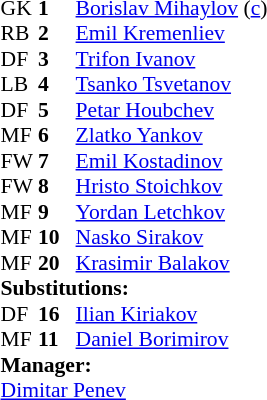<table style="font-size: 90%" cellspacing="0" cellpadding="0" align=center>
<tr>
<th width="25"></th>
<th width="25"></th>
</tr>
<tr>
<td>GK</td>
<td><strong>1</strong></td>
<td><a href='#'>Borislav Mihaylov</a> (<a href='#'>c</a>)</td>
</tr>
<tr>
<td>RB</td>
<td><strong>2</strong></td>
<td><a href='#'>Emil Kremenliev</a></td>
</tr>
<tr>
<td>DF</td>
<td><strong>3</strong></td>
<td><a href='#'>Trifon Ivanov</a></td>
<td></td>
</tr>
<tr>
<td>LB</td>
<td><strong>4</strong></td>
<td><a href='#'>Tsanko Tsvetanov</a></td>
<td></td>
<td></td>
</tr>
<tr>
<td>DF</td>
<td><strong>5</strong></td>
<td><a href='#'>Petar Houbchev</a></td>
</tr>
<tr>
<td>MF</td>
<td><strong>6</strong></td>
<td><a href='#'>Zlatko Yankov</a></td>
<td></td>
</tr>
<tr>
<td>FW</td>
<td><strong>7</strong></td>
<td><a href='#'>Emil Kostadinov</a></td>
<td></td>
<td></td>
<td></td>
</tr>
<tr>
<td>FW</td>
<td><strong>8</strong></td>
<td><a href='#'>Hristo Stoichkov</a></td>
<td></td>
</tr>
<tr>
<td>MF</td>
<td><strong>9</strong></td>
<td><a href='#'>Yordan Letchkov</a></td>
<td></td>
<td></td>
<td></td>
</tr>
<tr>
<td>MF</td>
<td><strong>10</strong></td>
<td><a href='#'>Nasko Sirakov</a></td>
</tr>
<tr>
<td>MF</td>
<td><strong>20</strong></td>
<td><a href='#'>Krasimir Balakov</a></td>
<td></td>
</tr>
<tr>
<td colspan=3><strong>Substitutions:</strong></td>
</tr>
<tr>
<td>DF</td>
<td><strong>16</strong></td>
<td><a href='#'>Ilian Kiriakov</a></td>
<td></td>
<td></td>
</tr>
<tr>
<td>MF</td>
<td><strong>11</strong></td>
<td><a href='#'>Daniel Borimirov</a></td>
<td></td>
<td></td>
</tr>
<tr>
<td colspan=3><strong>Manager:</strong></td>
</tr>
<tr>
<td colspan="4"><a href='#'>Dimitar Penev</a></td>
</tr>
</table>
